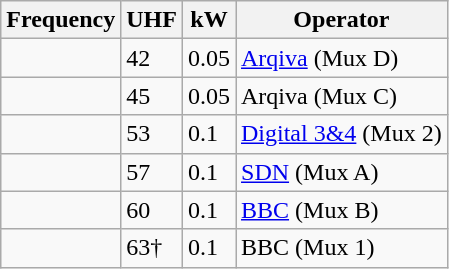<table class="wikitable sortable">
<tr>
<th>Frequency</th>
<th>UHF</th>
<th>kW</th>
<th>Operator</th>
</tr>
<tr>
<td></td>
<td>42</td>
<td>0.05</td>
<td><a href='#'>Arqiva</a> (Mux D)</td>
</tr>
<tr>
<td></td>
<td>45</td>
<td>0.05</td>
<td>Arqiva (Mux C)</td>
</tr>
<tr>
<td></td>
<td>53</td>
<td>0.1</td>
<td><a href='#'>Digital 3&4</a> (Mux 2)</td>
</tr>
<tr>
<td></td>
<td>57</td>
<td>0.1</td>
<td><a href='#'>SDN</a> (Mux A)</td>
</tr>
<tr>
<td></td>
<td>60</td>
<td>0.1</td>
<td><a href='#'>BBC</a> (Mux B)</td>
</tr>
<tr>
<td></td>
<td>63†</td>
<td>0.1</td>
<td>BBC (Mux 1)</td>
</tr>
</table>
